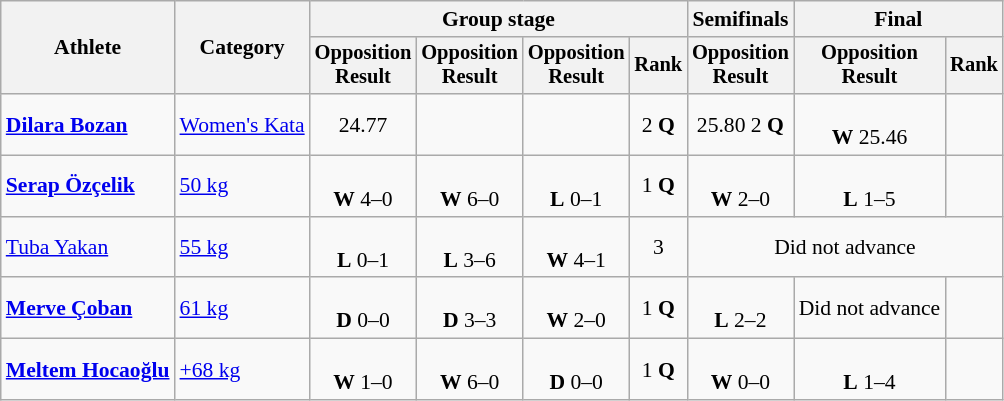<table class="wikitable" style="text-align:center; font-size:90%">
<tr>
<th rowspan=2>Athlete</th>
<th rowspan=2>Category</th>
<th colspan=4>Group stage</th>
<th>Semifinals</th>
<th colspan=2>Final</th>
</tr>
<tr style="font-size:95%">
<th>Opposition<br>Result</th>
<th>Opposition<br>Result</th>
<th>Opposition<br>Result</th>
<th>Rank</th>
<th>Opposition<br>Result</th>
<th>Opposition<br>Result</th>
<th>Rank</th>
</tr>
<tr align=center>
<td align=left><strong><a href='#'>Dilara Bozan</a></strong></td>
<td align=left><a href='#'>Women's Kata</a></td>
<td>24.77</td>
<td></td>
<td></td>
<td>2 <strong>Q</strong></td>
<td>25.80 2 <strong>Q</strong></td>
<td><br> <strong>W</strong> 25.46</td>
<td></td>
</tr>
<tr>
<td align=left><strong><a href='#'>Serap Özçelik</a></strong></td>
<td align=left><a href='#'>50 kg</a></td>
<td><br> <strong>W</strong> 4–0</td>
<td><br> <strong>W</strong> 6–0</td>
<td><br> <strong>L</strong> 0–1</td>
<td>1 <strong>Q</strong></td>
<td><br> <strong>W</strong> 2–0</td>
<td><br> <strong>L</strong> 1–5</td>
<td></td>
</tr>
<tr>
<td align=left><a href='#'>Tuba Yakan</a></td>
<td align=left><a href='#'>55 kg</a></td>
<td><br> <strong>L</strong> 0–1</td>
<td><br> <strong>L</strong> 3–6</td>
<td><br> <strong>W</strong> 4–1</td>
<td>3</td>
<td colspan=3>Did not advance</td>
</tr>
<tr>
<td align=left><strong><a href='#'>Merve Çoban</a></strong></td>
<td align=left><a href='#'>61 kg</a></td>
<td><br> <strong>D</strong> 0–0</td>
<td><br> <strong>D</strong> 3–3</td>
<td><br> <strong>W</strong> 2–0</td>
<td>1 <strong>Q</strong></td>
<td><br> <strong>L</strong> 2–2</td>
<td>Did not advance</td>
<td></td>
</tr>
<tr>
<td align=left><strong><a href='#'>Meltem Hocaoğlu</a></strong></td>
<td align=left><a href='#'>+68 kg</a></td>
<td><br> <strong>W</strong> 1–0</td>
<td><br> <strong>W</strong> 6–0</td>
<td><br> <strong>D</strong> 0–0</td>
<td>1 <strong>Q</strong></td>
<td><br> <strong>W</strong> 0–0</td>
<td><br> <strong>L</strong> 1–4</td>
<td></td>
</tr>
</table>
